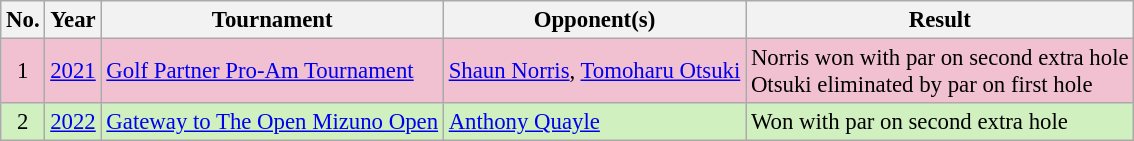<table class="wikitable" style="font-size:95%;">
<tr>
<th>No.</th>
<th>Year</th>
<th>Tournament</th>
<th>Opponent(s)</th>
<th>Result</th>
</tr>
<tr style="background:#F2C1D1;">
<td align=center>1</td>
<td><a href='#'>2021</a></td>
<td><a href='#'>Golf Partner Pro-Am Tournament</a></td>
<td> <a href='#'>Shaun Norris</a>,  <a href='#'>Tomoharu Otsuki</a></td>
<td>Norris won with par on second extra hole<br>Otsuki eliminated by par on first hole</td>
</tr>
<tr style="background:#D0F0C0;">
<td align=center>2</td>
<td><a href='#'>2022</a></td>
<td><a href='#'>Gateway to The Open Mizuno Open</a></td>
<td> <a href='#'>Anthony Quayle</a></td>
<td>Won with par on second extra hole</td>
</tr>
</table>
